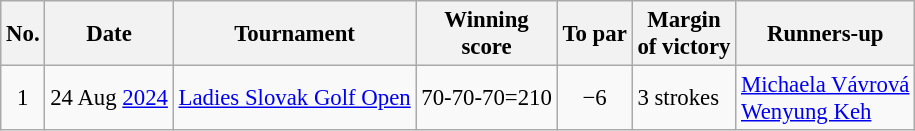<table class="wikitable" style="font-size:95%;">
<tr>
<th>No.</th>
<th>Date</th>
<th>Tournament</th>
<th>Winning<br>score</th>
<th>To par</th>
<th>Margin<br>of victory</th>
<th>Runners-up</th>
</tr>
<tr>
<td align=center>1</td>
<td align=right>24 Aug <a href='#'>2024</a></td>
<td><a href='#'>Ladies Slovak Golf Open</a></td>
<td>70-70-70=210</td>
<td align=center>−6</td>
<td>3 strokes</td>
<td> <a href='#'>Michaela Vávrová</a><br> <a href='#'>Wenyung Keh</a></td>
</tr>
</table>
